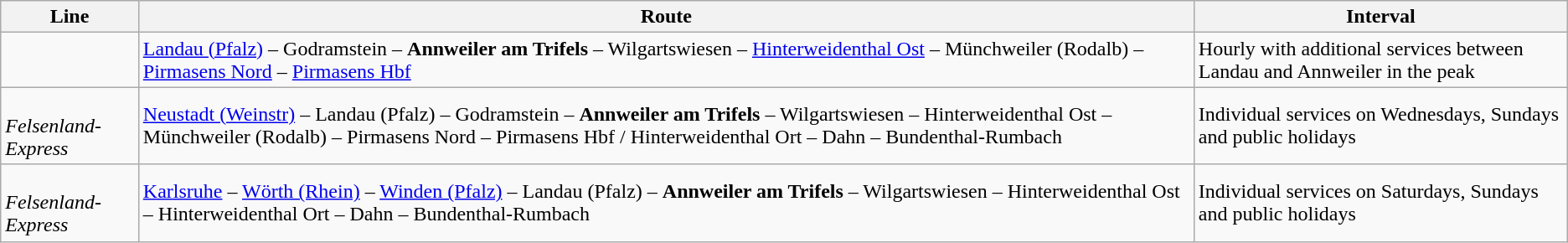<table class="wikitable">
<tr class="hintergrundfarbe6">
<th>Line</th>
<th>Route</th>
<th>Interval</th>
</tr>
<tr>
<td></td>
<td><a href='#'>Landau (Pfalz)</a> – Godramstein – <strong>Annweiler am Trifels</strong> – Wilgartswiesen – <a href='#'>Hinterweidenthal Ost</a> – Münchweiler (Rodalb) – <a href='#'>Pirmasens Nord</a> – <a href='#'>Pirmasens Hbf</a></td>
<td>Hourly with additional services between Landau and Annweiler in the peak</td>
</tr>
<tr>
<td><br><em>Felsenland-Express</em></td>
<td><a href='#'>Neustadt (Weinstr)</a> – Landau (Pfalz) – Godramstein – <strong>Annweiler am Trifels</strong> – Wilgartswiesen – Hinterweidenthal Ost – Münchweiler (Rodalb) – Pirmasens Nord – Pirmasens Hbf / Hinterweidenthal Ort – Dahn – Bundenthal-Rumbach</td>
<td>Individual services on Wednesdays, Sundays and public holidays</td>
</tr>
<tr>
<td><br><em>Felsenland-Express</em></td>
<td><a href='#'>Karlsruhe</a> – <a href='#'>Wörth (Rhein)</a> – <a href='#'>Winden (Pfalz)</a> – Landau (Pfalz) – <strong>Annweiler am Trifels</strong> – Wilgartswiesen – Hinterweidenthal Ost – Hinterweidenthal Ort – Dahn – Bundenthal-Rumbach</td>
<td>Individual services on Saturdays, Sundays and public holidays</td>
</tr>
</table>
